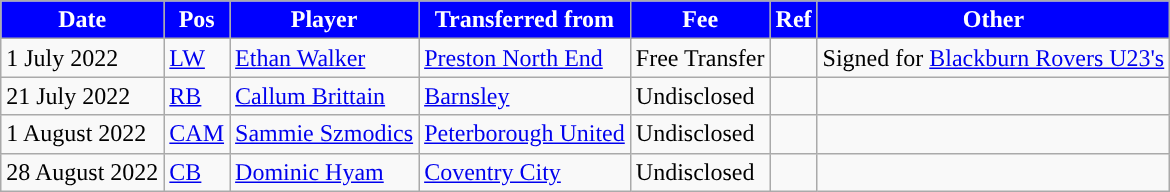<table class="wikitable plainrowheaders sortable">
<tr>
<th style="background:#0000FF; color:#ffffff; ">Date</th>
<th style="background:#0000FF; color:#ffffff; ">Pos</th>
<th style="background:#0000FF; color:#ffffff; ">Player</th>
<th style="background:#0000FF; color:#ffffff; ">Transferred from</th>
<th style="background:#0000FF; color:#ffffff; ">Fee</th>
<th style="background:#0000FF; color:#ffffff; ">Ref</th>
<th style="background:#0000FF; color:#ffffff; ">Other</th>
</tr>
<tr>
<td>1 July 2022</td>
<td><a href='#'>LW</a></td>
<td> <a href='#'>Ethan Walker</a></td>
<td> <a href='#'>Preston North End</a></td>
<td>Free Transfer</td>
<td></td>
<td>Signed for <a href='#'>Blackburn Rovers U23's</a></td>
</tr>
<tr>
<td>21 July 2022</td>
<td><a href='#'>RB</a></td>
<td> <a href='#'>Callum Brittain</a></td>
<td> <a href='#'>Barnsley</a></td>
<td>Undisclosed</td>
<td></td>
<td></td>
</tr>
<tr>
<td>1 August 2022</td>
<td><a href='#'>CAM</a></td>
<td> <a href='#'>Sammie Szmodics</a></td>
<td> <a href='#'>Peterborough United</a></td>
<td>Undisclosed</td>
<td></td>
<td></td>
</tr>
<tr>
<td>28 August 2022</td>
<td><a href='#'>CB</a></td>
<td> <a href='#'>Dominic Hyam</a></td>
<td> <a href='#'>Coventry City</a></td>
<td>Undisclosed</td>
<td></td>
<td></td>
</tr>
</table>
